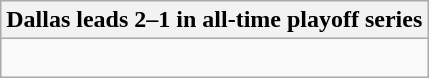<table class="wikitable collapsible collapsed">
<tr>
<th>Dallas leads 2–1 in all-time playoff series</th>
</tr>
<tr>
<td><br>

</td>
</tr>
</table>
